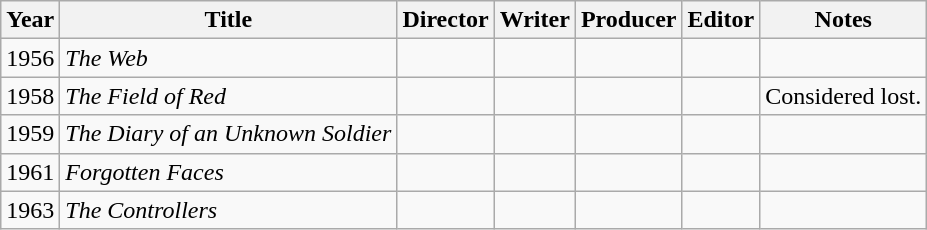<table class="wikitable">
<tr>
<th>Year</th>
<th>Title</th>
<th>Director</th>
<th>Writer</th>
<th>Producer</th>
<th>Editor</th>
<th>Notes</th>
</tr>
<tr>
<td>1956</td>
<td><em>The Web</em></td>
<td></td>
<td></td>
<td></td>
<td></td>
<td></td>
</tr>
<tr>
<td>1958</td>
<td><em>The Field of Red</em></td>
<td></td>
<td></td>
<td></td>
<td></td>
<td>Considered lost.</td>
</tr>
<tr>
<td>1959</td>
<td><em>The Diary of an Unknown Soldier</em></td>
<td></td>
<td></td>
<td></td>
<td></td>
<td></td>
</tr>
<tr>
<td>1961</td>
<td><em>Forgotten Faces</em></td>
<td></td>
<td></td>
<td></td>
<td></td>
<td></td>
</tr>
<tr>
<td>1963</td>
<td><em>The Controllers</em></td>
<td></td>
<td></td>
<td></td>
<td></td>
<td></td>
</tr>
</table>
